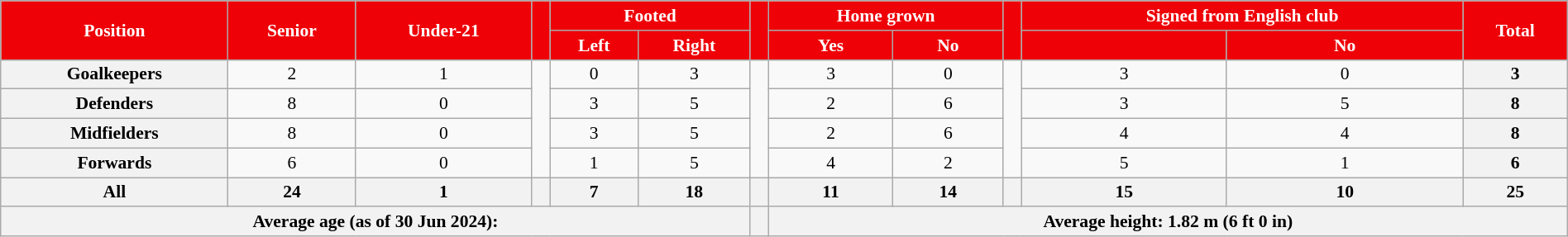<table class="wikitable" style="text-align:center; font-size:90%; width:100%;">
<tr>
<th rowspan="2" style="background-color:#ee0107; color:#ffffff;">Position</th>
<th rowspan="2" style="background-color:#ee0107; color:#ffffff;">Senior</th>
<th rowspan="2" style="background-color:#ee0107; color:#ffffff;">Under-21</th>
<th rowspan="2" style="background-color:#ee0107;"></th>
<th colspan="2" style="background-color:#ee0107; color:#ffffff;">Footed</th>
<th rowspan="2" style="background-color:#ee0107;"></th>
<th colspan="2" style="background-color:#ee0107; color:#ffffff;">Home grown</th>
<th rowspan="2" style="background-color:#ee0107;"></th>
<th colspan="2" style="background-color:#ee0107; color:#ffffff;">Signed from English club</th>
<th rowspan="2" style="background-color:#ee0107; color:#ffffff;">Total</th>
</tr>
<tr>
<th style="background-color:#ee0107; color:#ffffff;">Left</th>
<th style="background-color:#ee0107; color:#ffffff;">Right</th>
<th style="background-color:#ee0107; color:#ffffff;">Yes</th>
<th style="background-color:#ee0107; color:#ffffff;">No</th>
<th style="background-color:#ee0107; color:#ffffff;"></th>
<th style="background-color:#ee0107; color:#ffffff;">No</th>
</tr>
<tr>
<th>Goalkeepers</th>
<td>2</td>
<td>1</td>
<td rowspan="4"></td>
<td>0</td>
<td>3</td>
<td rowspan="4"></td>
<td>3</td>
<td>0</td>
<td rowspan="4"></td>
<td>3</td>
<td>0</td>
<th>3</th>
</tr>
<tr>
<th>Defenders</th>
<td>8</td>
<td>0</td>
<td>3</td>
<td>5</td>
<td>2</td>
<td>6</td>
<td>3</td>
<td>5</td>
<th>8</th>
</tr>
<tr>
<th>Midfielders</th>
<td>8</td>
<td>0</td>
<td>3</td>
<td>5</td>
<td>2</td>
<td>6</td>
<td>4</td>
<td>4</td>
<th>8</th>
</tr>
<tr>
<th>Forwards</th>
<td>6</td>
<td>0</td>
<td>1</td>
<td>5</td>
<td>4</td>
<td>2</td>
<td>5</td>
<td>1</td>
<th>6</th>
</tr>
<tr>
<th>All</th>
<th>24</th>
<th>1</th>
<th></th>
<th>7</th>
<th>18</th>
<th></th>
<th>11</th>
<th>14</th>
<th></th>
<th>15</th>
<th>10</th>
<th>25</th>
</tr>
<tr>
<th colspan="6">Average age (as of 30 Jun 2024): </th>
<th></th>
<th colspan="6">Average height: 1.82 m (6 ft 0 in)</th>
</tr>
</table>
